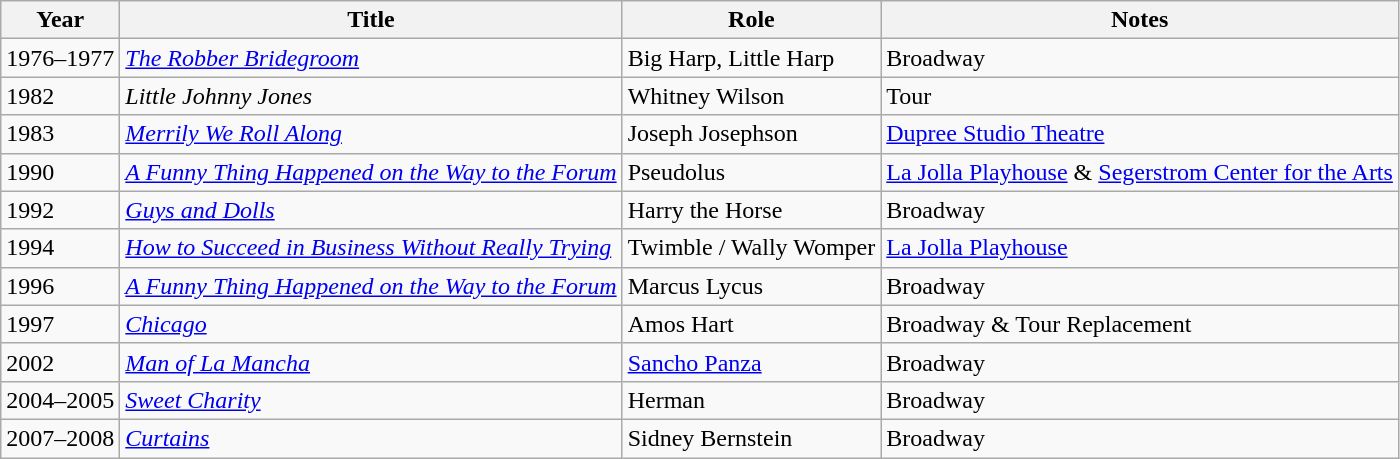<table class="wikitable">
<tr>
<th>Year</th>
<th>Title</th>
<th>Role</th>
<th>Notes</th>
</tr>
<tr>
<td>1976–1977</td>
<td><em><a href='#'>The Robber Bridegroom</a></em></td>
<td>Big Harp, Little Harp</td>
<td>Broadway</td>
</tr>
<tr>
<td>1982</td>
<td><em>Little Johnny Jones</em></td>
<td>Whitney Wilson</td>
<td>Tour</td>
</tr>
<tr>
<td>1983</td>
<td><a href='#'><em>Merrily We Roll Along</em></a></td>
<td>Joseph Josephson</td>
<td><a href='#'>Dupree Studio Theatre</a></td>
</tr>
<tr>
<td>1990</td>
<td><em><a href='#'>A Funny Thing Happened on the Way to the Forum</a></em></td>
<td>Pseudolus</td>
<td><a href='#'>La Jolla Playhouse</a> & <a href='#'>Segerstrom Center for the Arts</a></td>
</tr>
<tr>
<td>1992</td>
<td><em><a href='#'>Guys and Dolls</a></em></td>
<td>Harry the Horse</td>
<td>Broadway</td>
</tr>
<tr>
<td>1994</td>
<td><a href='#'><em>How to Succeed in Business Without Really Trying</em></a></td>
<td>Twimble / Wally Womper</td>
<td><a href='#'>La Jolla Playhouse</a></td>
</tr>
<tr>
<td>1996</td>
<td><em><a href='#'>A Funny Thing Happened on the Way to the Forum</a></em></td>
<td>Marcus Lycus</td>
<td>Broadway</td>
</tr>
<tr>
<td>1997</td>
<td><em><a href='#'>Chicago</a></em></td>
<td>Amos Hart</td>
<td>Broadway & Tour Replacement</td>
</tr>
<tr>
<td>2002</td>
<td><em><a href='#'>Man of La Mancha</a></em></td>
<td><a href='#'>Sancho Panza</a></td>
<td>Broadway</td>
</tr>
<tr>
<td>2004–2005</td>
<td><em><a href='#'>Sweet Charity</a></em></td>
<td>Herman</td>
<td>Broadway</td>
</tr>
<tr>
<td>2007–2008</td>
<td><em><a href='#'>Curtains</a></em></td>
<td>Sidney Bernstein</td>
<td>Broadway</td>
</tr>
</table>
